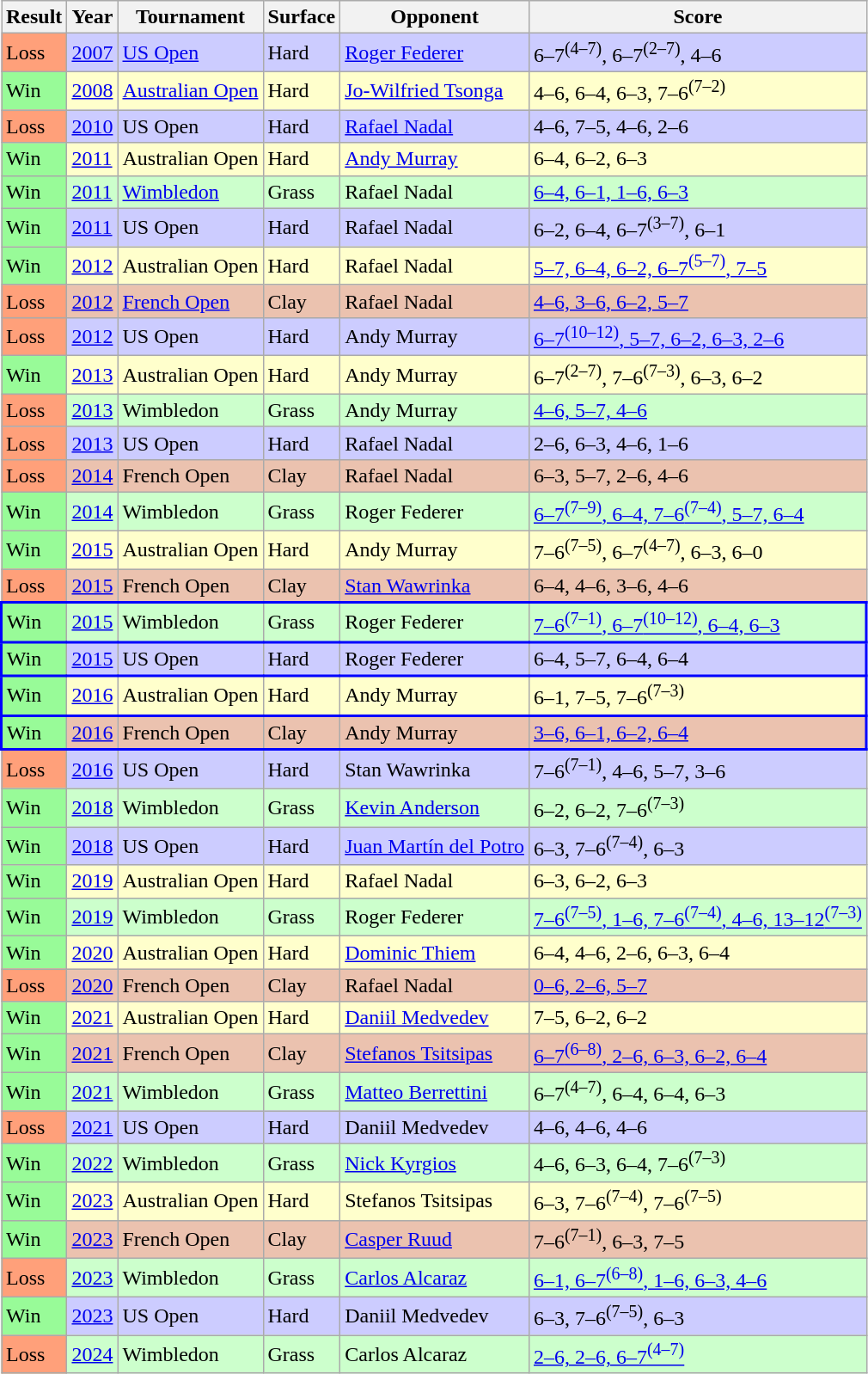<table class="sortable wikitable">
<tr>
<th>Result</th>
<th>Year</th>
<th>Tournament</th>
<th>Surface</th>
<th>Opponent</th>
<th class="unsortable">Score</th>
</tr>
<tr style="background:#CCCCFF">
<td bgcolor=FFA07A>Loss</td>
<td><a href='#'>2007</a></td>
<td><a href='#'>US Open</a></td>
<td>Hard</td>
<td> <a href='#'>Roger Federer</a></td>
<td>6–7<sup>(4–7)</sup>, 6–7<sup>(2–7)</sup>, 4–6</td>
</tr>
<tr style="background:#FFFFCC">
<td bgcolor=98FB98>Win</td>
<td><a href='#'>2008</a></td>
<td><a href='#'>Australian Open</a></td>
<td>Hard</td>
<td> <a href='#'>Jo-Wilfried Tsonga</a></td>
<td>4–6, 6–4, 6–3, 7–6<sup>(7–2)</sup></td>
</tr>
<tr style="background:#CCCCFF">
<td bgcolor=FFA07A>Loss</td>
<td><a href='#'>2010</a></td>
<td>US Open</td>
<td>Hard</td>
<td> <a href='#'>Rafael Nadal</a></td>
<td>4–6, 7–5, 4–6, 2–6</td>
</tr>
<tr style="background:#FFFFCC">
<td bgcolor=98FB98>Win</td>
<td><a href='#'>2011</a></td>
<td>Australian Open </td>
<td>Hard</td>
<td> <a href='#'>Andy Murray</a></td>
<td>6–4, 6–2, 6–3</td>
</tr>
<tr style="background:#CCFFCC">
<td bgcolor=98FB98>Win</td>
<td><a href='#'>2011</a></td>
<td><a href='#'>Wimbledon</a></td>
<td>Grass</td>
<td> Rafael Nadal</td>
<td><a href='#'>6–4, 6–1, 1–6, 6–3</a></td>
</tr>
<tr style="background:#CCCCFF">
<td bgcolor=98FB98>Win</td>
<td><a href='#'>2011</a></td>
<td>US Open</td>
<td>Hard</td>
<td> Rafael Nadal</td>
<td>6–2, 6–4, 6–7<sup>(3–7)</sup>, 6–1</td>
</tr>
<tr style="background:#FFFFCC">
<td bgcolor=98FB98>Win</td>
<td><a href='#'>2012</a></td>
<td>Australian Open </td>
<td>Hard</td>
<td> Rafael Nadal</td>
<td><a href='#'>5–7, 6–4, 6–2, 6–7<sup>(5–7)</sup>, 7–5</a></td>
</tr>
<tr style="background:#EBC2AF">
<td bgcolor=FFA07A>Loss</td>
<td><a href='#'>2012</a></td>
<td><a href='#'>French Open</a></td>
<td>Clay</td>
<td> Rafael Nadal</td>
<td><a href='#'>4–6, 3–6, 6–2, 5–7</a></td>
</tr>
<tr style="background:#CCCCFF">
<td bgcolor=FFA07A>Loss</td>
<td><a href='#'>2012</a></td>
<td>US Open</td>
<td>Hard</td>
<td> Andy Murray</td>
<td><a href='#'>6–7<sup>(10–12)</sup>, 5–7, 6–2, 6–3, 2–6</a></td>
</tr>
<tr style="background:#FFFFCC">
<td bgcolor=98FB98>Win</td>
<td><a href='#'>2013</a></td>
<td>Australian Open </td>
<td>Hard</td>
<td> Andy Murray</td>
<td>6–7<sup>(2–7)</sup>, 7–6<sup>(7–3)</sup>, 6–3, 6–2</td>
</tr>
<tr style="background:#CCFFCC">
<td bgcolor=FFA07A>Loss</td>
<td><a href='#'>2013</a></td>
<td>Wimbledon</td>
<td>Grass</td>
<td> Andy Murray</td>
<td><a href='#'>4–6, 5–7, 4–6</a></td>
</tr>
<tr style="background:#CCCCFF">
<td bgcolor=FFA07A>Loss</td>
<td><a href='#'>2013</a></td>
<td>US Open</td>
<td>Hard</td>
<td> Rafael Nadal</td>
<td>2–6, 6–3, 4–6, 1–6</td>
</tr>
<tr style="background:#EBC2AF">
<td bgcolor=FFA07A>Loss</td>
<td><a href='#'>2014</a></td>
<td>French Open</td>
<td>Clay</td>
<td> Rafael Nadal</td>
<td>6–3, 5–7, 2–6, 4–6</td>
</tr>
<tr style="background:#CCFFCC">
<td bgcolor=98FB98>Win</td>
<td><a href='#'>2014</a></td>
<td>Wimbledon </td>
<td>Grass</td>
<td> Roger Federer</td>
<td><a href='#'>6–7<sup>(7–9)</sup>, 6–4, 7–6<sup>(7–4)</sup>, 5–7, 6–4</a></td>
</tr>
<tr style="background:#FFFFCC">
<td bgcolor=98FB98>Win</td>
<td><a href='#'>2015</a></td>
<td>Australian Open </td>
<td>Hard</td>
<td> Andy Murray</td>
<td>7–6<sup>(7–5)</sup>, 6–7<sup>(4–7)</sup>, 6–3, 6–0</td>
</tr>
<tr style="background:#EBC2AF">
<td bgcolor=FFA07A>Loss</td>
<td><a href='#'>2015</a></td>
<td>French Open</td>
<td>Clay</td>
<td> <a href='#'>Stan Wawrinka</a></td>
<td>6–4, 4–6, 3–6, 4–6</td>
</tr>
<tr style="border: 2px solid blue" bgcolor="#CCFFCC">
<td bgcolor=98FB98>Win</td>
<td><a href='#'>2015</a></td>
<td>Wimbledon </td>
<td>Grass</td>
<td> Roger Federer</td>
<td><a href='#'>7–6<sup>(7–1)</sup>, 6–7<sup>(10–12)</sup>, 6–4, 6–3</a></td>
</tr>
<tr style="border: 2px solid blue" bgcolor="#CCCCFF">
<td bgcolor=98FB98>Win</td>
<td><a href='#'>2015</a></td>
<td>US Open </td>
<td>Hard</td>
<td> Roger Federer</td>
<td>6–4, 5–7, 6–4, 6–4</td>
</tr>
<tr style="border: 2px solid blue" bgcolor="#FFFFCC">
<td bgcolor=98FB98>Win</td>
<td><a href='#'>2016</a></td>
<td>Australian Open </td>
<td>Hard</td>
<td> Andy Murray</td>
<td>6–1, 7–5, 7–6<sup>(7–3)</sup></td>
</tr>
<tr style="border: 2px solid blue" bgcolor="#EBC2AF">
<td bgcolor=98FB98>Win</td>
<td><a href='#'>2016</a></td>
<td>French Open</td>
<td>Clay</td>
<td> Andy Murray</td>
<td><a href='#'>3–6, 6–1, 6–2, 6–4</a></td>
</tr>
<tr style="background:#CCCCFF">
<td bgcolor=FFA07A>Loss</td>
<td><a href='#'>2016</a></td>
<td>US Open</td>
<td>Hard</td>
<td> Stan Wawrinka</td>
<td>7–6<sup>(7–1)</sup>, 4–6, 5–7, 3–6</td>
</tr>
<tr style="background:#CCFFCC">
<td bgcolor=98FB98>Win</td>
<td><a href='#'>2018</a></td>
<td>Wimbledon </td>
<td>Grass</td>
<td> <a href='#'>Kevin Anderson</a></td>
<td>6–2, 6–2, 7–6<sup>(7–3)</sup></td>
</tr>
<tr style="background:#CCCCFF">
<td bgcolor=98FB98>Win</td>
<td><a href='#'>2018</a></td>
<td>US Open </td>
<td>Hard</td>
<td> <a href='#'>Juan Martín del Potro</a></td>
<td>6–3, 7–6<sup>(7–4)</sup>, 6–3</td>
</tr>
<tr style="background:#FFFFCC">
<td bgcolor=98FB98>Win</td>
<td><a href='#'>2019</a></td>
<td>Australian Open </td>
<td>Hard</td>
<td> Rafael Nadal</td>
<td>6–3, 6–2, 6–3</td>
</tr>
<tr style="background:#CCFFCC">
<td bgcolor=98FB98>Win</td>
<td><a href='#'>2019</a></td>
<td>Wimbledon </td>
<td>Grass</td>
<td> Roger Federer</td>
<td><a href='#'>7–6<sup>(7–5)</sup>, 1–6, 7–6<sup>(7–4)</sup>, 4–6, 13–12<sup>(7–3)</sup></a></td>
</tr>
<tr style="background:#FFFFCC">
<td bgcolor=98FB98>Win</td>
<td><a href='#'>2020</a></td>
<td>Australian Open </td>
<td>Hard</td>
<td> <a href='#'>Dominic Thiem</a></td>
<td>6–4, 4–6, 2–6, 6–3, 6–4</td>
</tr>
<tr style="background:#EBC2AF">
<td bgcolor=FFA07A>Loss</td>
<td><a href='#'>2020</a></td>
<td>French Open</td>
<td>Clay</td>
<td> Rafael Nadal</td>
<td><a href='#'>0–6, 2–6, 5–7</a></td>
</tr>
<tr style="background:#FFFFCC">
<td bgcolor=98FB98>Win</td>
<td><a href='#'>2021</a></td>
<td>Australian Open </td>
<td>Hard</td>
<td> <a href='#'>Daniil Medvedev</a></td>
<td>7–5, 6–2, 6–2</td>
</tr>
<tr style="background:#EBC2AF">
<td bgcolor=98FB98>Win</td>
<td><a href='#'>2021</a></td>
<td>French Open </td>
<td>Clay</td>
<td> <a href='#'>Stefanos Tsitsipas</a></td>
<td><a href='#'>6–7<sup>(6–8)</sup>, 2–6, 6–3, 6–2, 6–4</a></td>
</tr>
<tr style="background:#CCFFCC;">
<td bgcolor=98FB98>Win</td>
<td><a href='#'>2021</a></td>
<td>Wimbledon </td>
<td>Grass</td>
<td> <a href='#'>Matteo Berrettini</a></td>
<td>6–7<sup>(4–7)</sup>, 6–4, 6–4, 6–3</td>
</tr>
<tr style="background:#CCCCFF;">
<td bgcolor=FFA07A>Loss</td>
<td><a href='#'>2021</a></td>
<td>US Open</td>
<td>Hard</td>
<td> Daniil Medvedev</td>
<td>4–6, 4–6, 4–6</td>
</tr>
<tr style="background:#CCFFCC;">
<td bgcolor=98FB98>Win</td>
<td><a href='#'>2022</a></td>
<td>Wimbledon </td>
<td>Grass</td>
<td> <a href='#'>Nick Kyrgios</a></td>
<td>4–6, 6–3, 6–4, 7–6<sup>(7–3)</sup></td>
</tr>
<tr style="background:#FFFFCC">
<td bgcolor=98FB98>Win</td>
<td><a href='#'>2023</a></td>
<td>Australian Open </td>
<td>Hard</td>
<td> Stefanos Tsitsipas</td>
<td>6–3, 7–6<sup>(7–4)</sup>, 7–6<sup>(7–5)</sup></td>
</tr>
<tr style="background:#EBC2AF">
<td bgcolor=98FB98>Win</td>
<td><a href='#'>2023</a></td>
<td>French Open </td>
<td>Clay</td>
<td> <a href='#'>Casper Ruud</a></td>
<td>7–6<sup>(7–1)</sup>, 6–3, 7–5</td>
</tr>
<tr style="background:#CCFFCC;">
<td bgcolor=FFA07A>Loss</td>
<td><a href='#'>2023</a></td>
<td>Wimbledon</td>
<td>Grass</td>
<td> <a href='#'>Carlos Alcaraz</a></td>
<td><a href='#'>6–1, 6–7<sup>(6–8)</sup>, 1–6, 6–3, 4–6</a></td>
</tr>
<tr style="background:#CCCCFF;">
<td bgcolor=98FB98>Win</td>
<td><a href='#'>2023</a></td>
<td>US Open </td>
<td>Hard</td>
<td> Daniil Medvedev</td>
<td>6–3, 7–6<sup>(7–5)</sup>, 6–3</td>
</tr>
<tr style="background:#CCFFCC;">
<td bgcolor=ffa07a>Loss</td>
<td><a href='#'>2024</a></td>
<td>Wimbledon</td>
<td>Grass</td>
<td> Carlos Alcaraz</td>
<td><a href='#'>2–6, 2–6, 6–7<sup>(4–7)</sup></a></td>
</tr>
</table>
